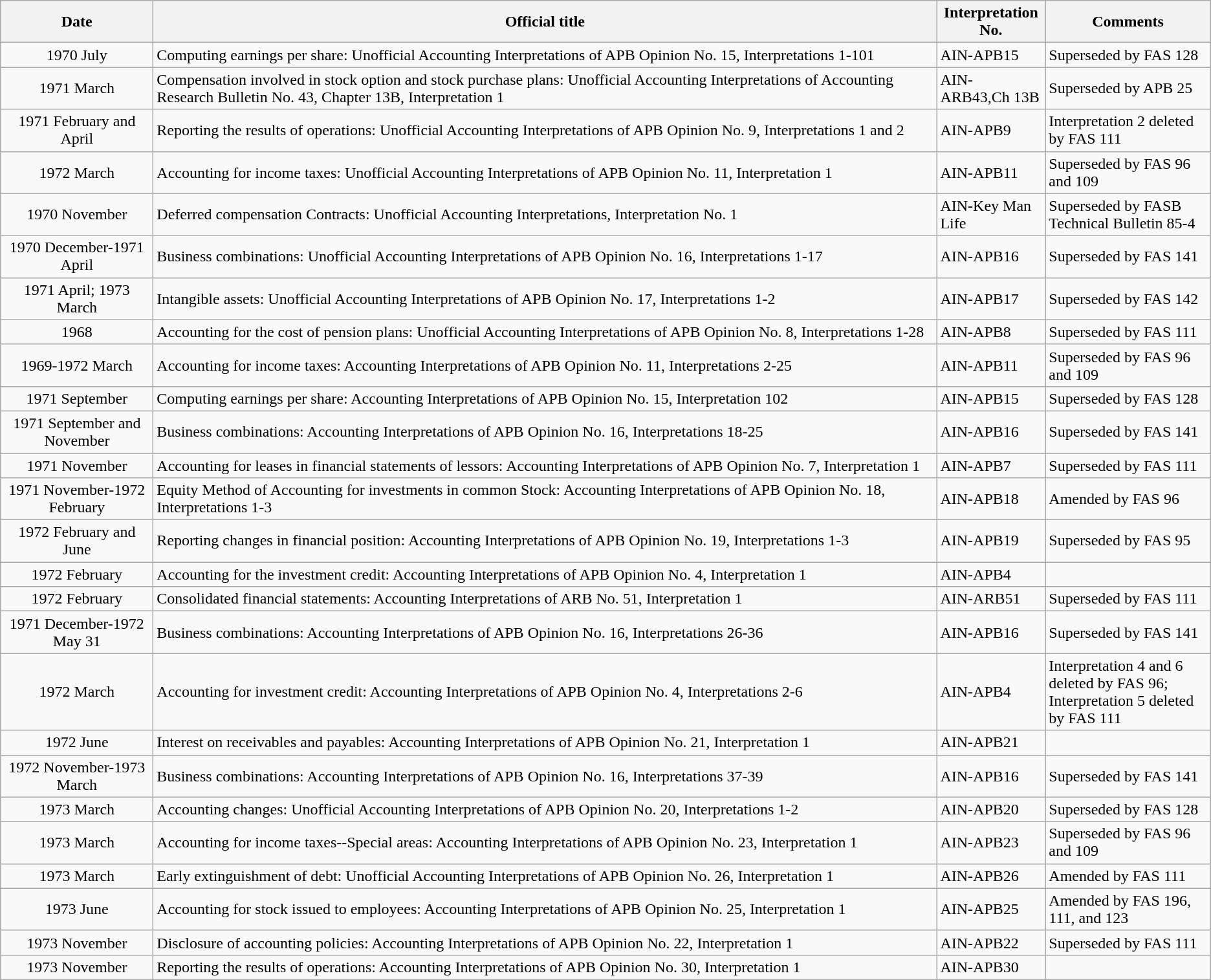<table class="wikitable sortable">
<tr>
<th width="150">Date</th>
<th width="800">Official title</th>
<th width "150">Interpretation No.</th>
<th width "200">Comments</th>
</tr>
<tr>
<td align="center">1970 July</td>
<td>Computing earnings per share: Unofficial Accounting Interpretations of APB Opinion No. 15, Interpretations 1-101</td>
<td>AIN-APB15</td>
<td>Superseded by FAS 128</td>
</tr>
<tr>
<td align="center">1971 March</td>
<td>Compensation involved in stock option and stock purchase plans: Unofficial Accounting Interpretations of Accounting Research Bulletin No. 43, Chapter 13B, Interpretation 1</td>
<td>AIN-ARB43,Ch 13B</td>
<td>Superseded by APB 25</td>
</tr>
<tr>
<td align="center">1971 February and April</td>
<td>Reporting the results of operations: Unofficial Accounting Interpretations of APB Opinion No. 9, Interpretations 1 and 2</td>
<td>AIN-APB9</td>
<td>Interpretation 2 deleted by FAS 111</td>
</tr>
<tr>
<td align="center">1972 March</td>
<td>Accounting for income taxes: Unofficial Accounting Interpretations of APB Opinion No. 11, Interpretation 1</td>
<td>AIN-APB11</td>
<td>Superseded by FAS 96 and 109</td>
</tr>
<tr>
<td align="center">1970 November</td>
<td>Deferred compensation Contracts: Unofficial Accounting Interpretations, Interpretation No. 1</td>
<td>AIN-Key Man Life</td>
<td>Superseded by FASB Technical Bulletin 85-4</td>
</tr>
<tr>
<td align="center">1970 December-1971 April</td>
<td>Business combinations: Unofficial Accounting Interpretations of APB Opinion No. 16, Interpretations 1-17</td>
<td>AIN-APB16</td>
<td>Superseded by FAS 141</td>
</tr>
<tr>
<td align="center">1971 April; 1973 March</td>
<td>Intangible assets: Unofficial Accounting Interpretations of APB Opinion No. 17, Interpretations 1-2</td>
<td>AIN-APB17</td>
<td>Superseded by FAS 142</td>
</tr>
<tr>
<td align="center">1968</td>
<td>Accounting for the cost of pension plans: Unofficial Accounting Interpretations of APB Opinion No. 8, Interpretations 1-28</td>
<td>AIN-APB8</td>
<td>Superseded by FAS 111</td>
</tr>
<tr>
<td align="center">1969-1972 March</td>
<td>Accounting for income taxes: Accounting Interpretations of APB Opinion No. 11, Interpretations 2-25</td>
<td>AIN-APB11</td>
<td>Superseded by FAS 96 and 109</td>
</tr>
<tr>
<td align="center">1971 September</td>
<td>Computing earnings per share: Accounting Interpretations of APB Opinion No. 15, Interpretation 102</td>
<td>AIN-APB15</td>
<td>Superseded by FAS 128</td>
</tr>
<tr>
<td align="center">1971 September and November</td>
<td>Business combinations: Accounting Interpretations of APB Opinion No. 16, Interpretations 18-25</td>
<td>AIN-APB16</td>
<td>Superseded by FAS 141</td>
</tr>
<tr>
<td align="center">1971 November</td>
<td>Accounting for leases in financial statements of lessors: Accounting Interpretations of APB Opinion No. 7, Interpretation 1</td>
<td>AIN-APB7</td>
<td>Superseded by FAS 111</td>
</tr>
<tr>
<td align="center">1971 November-1972 February</td>
<td>Equity Method of Accounting for investments in common Stock: Accounting Interpretations of APB Opinion No. 18, Interpretations 1-3</td>
<td>AIN-APB18</td>
<td>Amended by FAS 96</td>
</tr>
<tr>
<td align="center">1972 February and June</td>
<td>Reporting changes in financial position: Accounting Interpretations of APB Opinion No. 19, Interpretations 1-3</td>
<td>AIN-APB19</td>
<td>Superseded by FAS 95</td>
</tr>
<tr>
<td align="center">1972 February</td>
<td>Accounting for the investment credit: Accounting Interpretations of APB Opinion No. 4, Interpretation 1</td>
<td>AIN-APB4</td>
<td></td>
</tr>
<tr>
<td align="center">1972 February</td>
<td>Consolidated financial statements: Accounting Interpretations of ARB No. 51, Interpretation 1</td>
<td>AIN-ARB51</td>
<td>Superseded by FAS 111</td>
</tr>
<tr>
<td align="center">1971 December-1972 May 31</td>
<td>Business combinations: Accounting Interpretations of APB Opinion No. 16, Interpretations 26-36</td>
<td>AIN-APB16</td>
<td>Superseded by FAS 141</td>
</tr>
<tr>
<td align="center">1972 March</td>
<td>Accounting for investment credit: Accounting Interpretations of APB Opinion No. 4, Interpretations 2-6</td>
<td>AIN-APB4</td>
<td>Interpretation 4 and 6 deleted by FAS 96; Interpretation 5 deleted by FAS 111</td>
</tr>
<tr>
<td align="center">1972 June</td>
<td>Interest on receivables and payables: Accounting Interpretations of APB Opinion No. 21, Interpretation 1</td>
<td>AIN-APB21</td>
<td></td>
</tr>
<tr>
<td align="center">1972 November-1973 March</td>
<td>Business combinations: Accounting Interpretations of APB Opinion No. 16, Interpretations 37-39</td>
<td>AIN-APB16</td>
<td>Superseded by FAS 141</td>
</tr>
<tr>
<td align="center">1973 March</td>
<td>Accounting changes: Unofficial Accounting Interpretations of APB Opinion No. 20, Interpretations 1-2</td>
<td>AIN-APB20</td>
<td>Superseded by FAS 128</td>
</tr>
<tr>
<td align="center">1973 March</td>
<td>Accounting for income taxes--Special areas: Accounting Interpretations of APB Opinion No. 23, Interpretation 1</td>
<td>AIN-APB23</td>
<td>Superseded by FAS 96 and 109</td>
</tr>
<tr>
<td align="center">1973 March</td>
<td>Early extinguishment of debt: Unofficial Accounting Interpretations of APB Opinion No. 26, Interpretation 1</td>
<td>AIN-APB26</td>
<td>Amended by FAS 111</td>
</tr>
<tr>
<td align="center">1973 June</td>
<td>Accounting for stock issued to employees: Accounting Interpretations of APB Opinion No. 25, Interpretation 1</td>
<td>AIN-APB25</td>
<td>Amended by FAS 196, 111, and 123</td>
</tr>
<tr>
<td align="center">1973 November</td>
<td>Disclosure of accounting policies: Accounting Interpretations of APB Opinion No. 22, Interpretation 1</td>
<td>AIN-APB22</td>
<td>Superseded by FAS 111</td>
</tr>
<tr>
<td align="center">1973 November</td>
<td>Reporting the results of operations: Accounting Interpretations of APB Opinion No. 30, Interpretation 1</td>
<td>AIN-APB30</td>
<td></td>
</tr>
</table>
